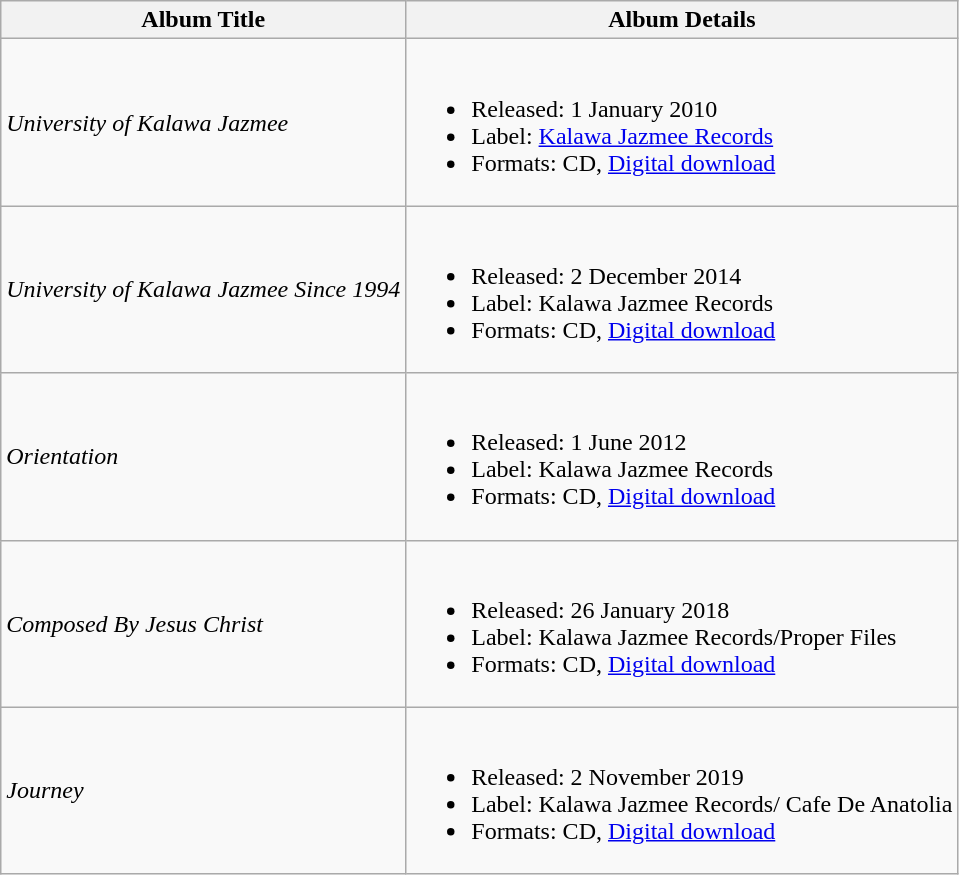<table class="wikitable">
<tr>
<th>Album Title</th>
<th>Album Details</th>
</tr>
<tr>
<td><em>University of Kalawa Jazmee</em></td>
<td><br><ul><li>Released: 1 January 2010</li><li>Label: <a href='#'>Kalawa Jazmee Records</a></li><li>Formats: CD, <a href='#'>Digital download</a></li></ul></td>
</tr>
<tr>
<td><em>University of Kalawa Jazmee Since 1994</em></td>
<td><br><ul><li>Released: 2 December 2014</li><li>Label: Kalawa Jazmee Records</li><li>Formats: CD, <a href='#'>Digital download</a></li></ul></td>
</tr>
<tr>
<td><em>Orientation</em></td>
<td><br><ul><li>Released: 1 June 2012</li><li>Label: Kalawa Jazmee Records</li><li>Formats: CD, <a href='#'>Digital download</a></li></ul></td>
</tr>
<tr>
<td><em>Composed By Jesus Christ</em></td>
<td><br><ul><li>Released: 26 January 2018</li><li>Label: Kalawa Jazmee Records/Proper Files</li><li>Formats: CD, <a href='#'>Digital download</a></li></ul></td>
</tr>
<tr>
<td><em>Journey</em></td>
<td><br><ul><li>Released: 2 November 2019</li><li>Label: Kalawa Jazmee Records/ Cafe De Anatolia</li><li>Formats: CD, <a href='#'>Digital download</a></li></ul></td>
</tr>
</table>
